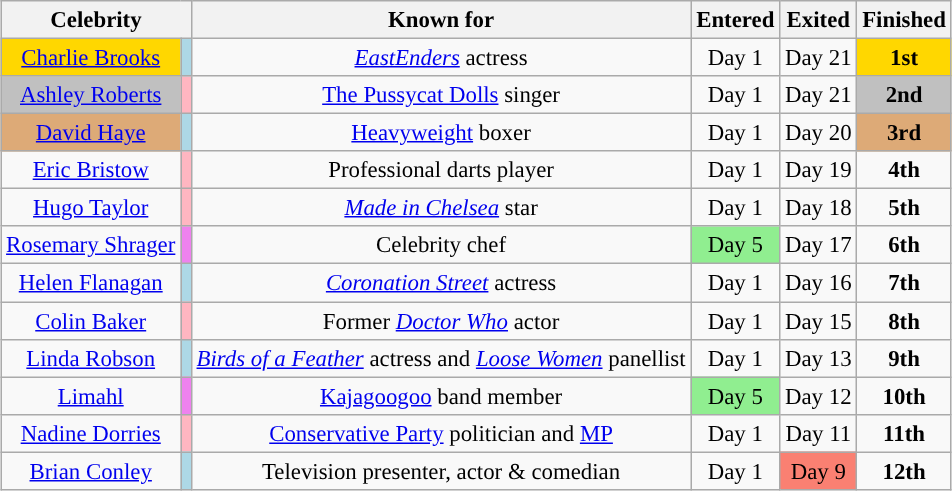<table class=wikitable sortable" style="text-align: center; white-space:nowrap; margin:auto; font-size:95.2%">
<tr>
<th style="width:27% scope="col" colspan=2>Celebrity</th>
<th style="width:49% scope="col">Known for</th>
<th style="width:8% scope="col">Entered</th>
<th style="width:8% scope="col">Exited</th>
<th style="width:8% scope="col">Finished</th>
</tr>
<tr>
<td style="background:gold"><a href='#'>Charlie Brooks</a></td>
<td style=background:lightblue></td>
<td><em><a href='#'>EastEnders</a></em> actress</td>
<td>Day 1</td>
<td>Day 21</td>
<td style="background:gold"><strong>1st</strong></td>
</tr>
<tr>
<td style="background:silver"><a href='#'>Ashley Roberts</a></td>
<td style=background:lightpink></td>
<td><a href='#'>The Pussycat Dolls</a> singer</td>
<td>Day 1</td>
<td>Day 21</td>
<td style="background:silver"><strong>2nd</strong></td>
</tr>
<tr>
<td style="background:#da7"><a href='#'>David Haye</a></td>
<td style=background:lightblue></td>
<td><a href='#'>Heavyweight</a> boxer</td>
<td>Day 1</td>
<td>Day 20</td>
<td style="background:#da7"><strong>3rd</strong></td>
</tr>
<tr>
<td><a href='#'>Eric Bristow</a></td>
<td style=background:lightpink></td>
<td>Professional darts player</td>
<td>Day 1</td>
<td>Day 19</td>
<td><strong>4th</strong></td>
</tr>
<tr>
<td><a href='#'>Hugo Taylor</a></td>
<td style=background:lightpink></td>
<td><em><a href='#'>Made in Chelsea</a></em> star</td>
<td>Day 1</td>
<td>Day 18</td>
<td><strong>5th</strong></td>
</tr>
<tr>
<td><a href='#'>Rosemary Shrager</a></td>
<td style=background:violet></td>
<td>Celebrity chef</td>
<td style="background:lightgreen">Day 5</td>
<td>Day 17</td>
<td><strong>6th</strong></td>
</tr>
<tr>
<td><a href='#'>Helen Flanagan</a></td>
<td style=background:lightblue></td>
<td><em><a href='#'>Coronation Street</a></em> actress</td>
<td>Day 1</td>
<td>Day 16</td>
<td><strong>7th</strong></td>
</tr>
<tr>
<td><a href='#'>Colin Baker</a></td>
<td style=background:lightpink></td>
<td>Former <em><a href='#'>Doctor Who</a></em> actor</td>
<td>Day 1</td>
<td>Day 15</td>
<td><strong>8th</strong></td>
</tr>
<tr>
<td><a href='#'>Linda Robson</a></td>
<td style=background:lightblue></td>
<td><em><a href='#'>Birds of a Feather</a></em> actress and <em><a href='#'>Loose Women</a></em> panellist</td>
<td>Day 1</td>
<td>Day 13</td>
<td><strong>9th</strong></td>
</tr>
<tr>
<td><a href='#'>Limahl</a></td>
<td style=background:violet></td>
<td><a href='#'>Kajagoogoo</a> band member</td>
<td style="background:lightgreen">Day 5</td>
<td>Day 12</td>
<td><strong>10th</strong></td>
</tr>
<tr>
<td><a href='#'>Nadine Dorries</a></td>
<td style=background:lightpink></td>
<td><a href='#'>Conservative Party</a> politician and <a href='#'>MP</a></td>
<td>Day 1</td>
<td>Day 11</td>
<td><strong>11th</strong></td>
</tr>
<tr>
<td><a href='#'>Brian Conley</a></td>
<td style=background:lightblue></td>
<td>Television presenter, actor & comedian</td>
<td>Day 1</td>
<td style="background:salmon">Day 9</td>
<td><strong>12th</strong></td>
</tr>
</table>
